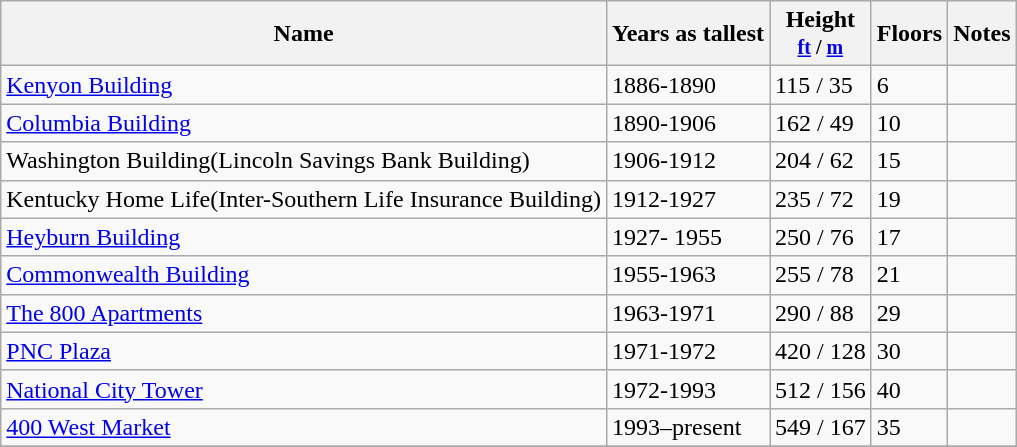<table class="wikitable sortable">
<tr>
<th>Name</th>
<th>Years as tallest</th>
<th>Height<br><small><a href='#'>ft</a> / <a href='#'>m</a></small></th>
<th>Floors</th>
<th>Notes</th>
</tr>
<tr>
<td><a href='#'>Kenyon Building</a></td>
<td>1886-1890</td>
<td>115 / 35</td>
<td>6</td>
<td></td>
</tr>
<tr>
<td><a href='#'>Columbia Building</a></td>
<td>1890-1906</td>
<td>162 / 49</td>
<td>10</td>
<td></td>
</tr>
<tr>
<td>Washington Building(Lincoln Savings Bank Building)</td>
<td>1906-1912</td>
<td>204 / 62</td>
<td>15</td>
<td></td>
</tr>
<tr>
<td>Kentucky Home Life(Inter-Southern Life Insurance Building)</td>
<td>1912-1927</td>
<td>235 / 72</td>
<td>19</td>
<td></td>
</tr>
<tr>
<td><a href='#'>Heyburn Building</a></td>
<td>1927- 1955</td>
<td>250 / 76</td>
<td>17</td>
<td></td>
</tr>
<tr>
<td><a href='#'>Commonwealth Building</a></td>
<td>1955-1963</td>
<td>255 / 78</td>
<td>21</td>
<td></td>
</tr>
<tr>
<td><a href='#'>The 800 Apartments</a></td>
<td>1963-1971</td>
<td>290 / 88</td>
<td>29</td>
<td></td>
</tr>
<tr>
<td><a href='#'>PNC Plaza</a></td>
<td>1971-1972</td>
<td>420 / 128</td>
<td>30</td>
<td></td>
</tr>
<tr>
<td><a href='#'>National City Tower</a></td>
<td>1972-1993</td>
<td>512 / 156</td>
<td>40</td>
<td></td>
</tr>
<tr>
<td><a href='#'>400 West Market</a></td>
<td>1993–present</td>
<td>549 / 167</td>
<td>35</td>
<td></td>
</tr>
<tr>
</tr>
</table>
